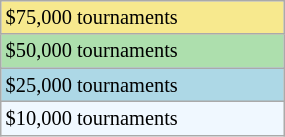<table class="wikitable"  style="font-size:85%; width:15%;">
<tr style="background:#f7e98e;">
<td>$75,000 tournaments</td>
</tr>
<tr style="background:#addfad;">
<td>$50,000 tournaments</td>
</tr>
<tr style="background:lightblue;">
<td>$25,000 tournaments</td>
</tr>
<tr style="background:#f0f8ff;">
<td>$10,000 tournaments</td>
</tr>
</table>
